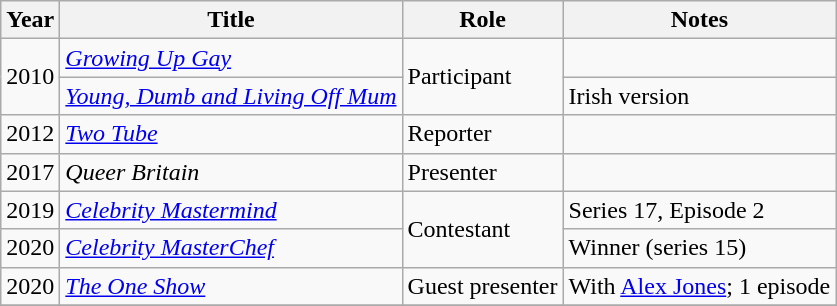<table class="wikitable sortable">
<tr>
<th>Year</th>
<th>Title</th>
<th>Role</th>
<th>Notes</th>
</tr>
<tr>
<td rowspan="2">2010</td>
<td><em><a href='#'>Growing Up Gay</a></em></td>
<td rowspan="2">Participant</td>
<td></td>
</tr>
<tr>
<td><em><a href='#'>Young, Dumb and Living Off Mum</a></em></td>
<td>Irish version</td>
</tr>
<tr>
<td>2012</td>
<td><em><a href='#'>Two Tube</a></em></td>
<td>Reporter</td>
<td></td>
</tr>
<tr>
<td>2017</td>
<td><em>Queer Britain</em></td>
<td>Presenter</td>
<td></td>
</tr>
<tr>
<td>2019</td>
<td><em><a href='#'>Celebrity Mastermind</a></em></td>
<td rowspan="2">Contestant</td>
<td>Series 17, Episode 2</td>
</tr>
<tr>
<td>2020</td>
<td><em><a href='#'>Celebrity MasterChef</a></em></td>
<td>Winner (series 15)</td>
</tr>
<tr>
<td>2020</td>
<td><em><a href='#'>The One Show</a></em></td>
<td>Guest presenter</td>
<td>With <a href='#'>Alex Jones</a>; 1 episode</td>
</tr>
<tr>
</tr>
</table>
